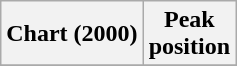<table class="wikitable sortable">
<tr>
<th align="left">Chart (2000)</th>
<th align="center">Peak<br>position</th>
</tr>
<tr>
</tr>
</table>
